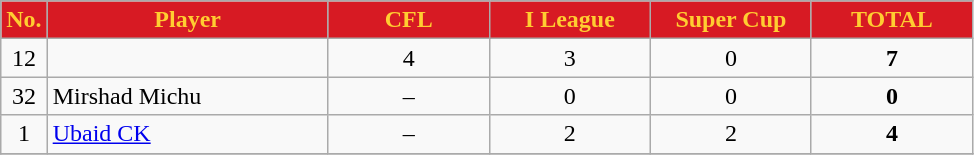<table class="wikitable sortable alternance" ; style="text-align:center; ">
<tr>
<th style="background:#d71a23; color:#ffcd31; text-align:center;" width=10><strong>No.</strong></th>
<th style="background:#d71a23; color:#ffcd31; text-align:center; width:180px;"><strong>Player</strong></th>
<th style="background:#d71a23; color:#ffcd31; text-align:center;" width=100>CFL</th>
<th style="background:#d71a23; color:#ffcd31; text-align:center;" width=100>I League</th>
<th style="background:#d71a23; color:#ffcd31; text-align:center;" width=100>Super Cup</th>
<th style="background:#d71a23; color:#ffcd31; text-align:center;" width=100>TOTAL</th>
</tr>
<tr>
<td>12</td>
<td align=left> </td>
<td>4</td>
<td>3</td>
<td>0</td>
<td><strong>7</strong></td>
</tr>
<tr>
<td>32</td>
<td align=left> Mirshad Michu</td>
<td>–</td>
<td>0</td>
<td>0</td>
<td><strong>0</strong></td>
</tr>
<tr>
<td>1</td>
<td align=left> <a href='#'>Ubaid CK</a></td>
<td>–</td>
<td>2</td>
<td>2</td>
<td><strong>4</strong></td>
</tr>
<tr>
</tr>
</table>
